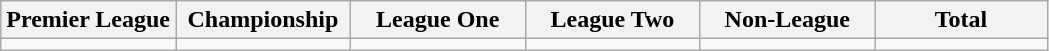<table class="wikitable">
<tr>
<th width="16.7%">Premier League</th>
<th width="16.7%">Championship</th>
<th width="16.7%">League One</th>
<th width="16.7%">League Two</th>
<th width="16.7%">Non-League</th>
<th width="16.7%">Total</th>
</tr>
<tr>
<td></td>
<td></td>
<td></td>
<td></td>
<td></td>
<td></td>
</tr>
</table>
